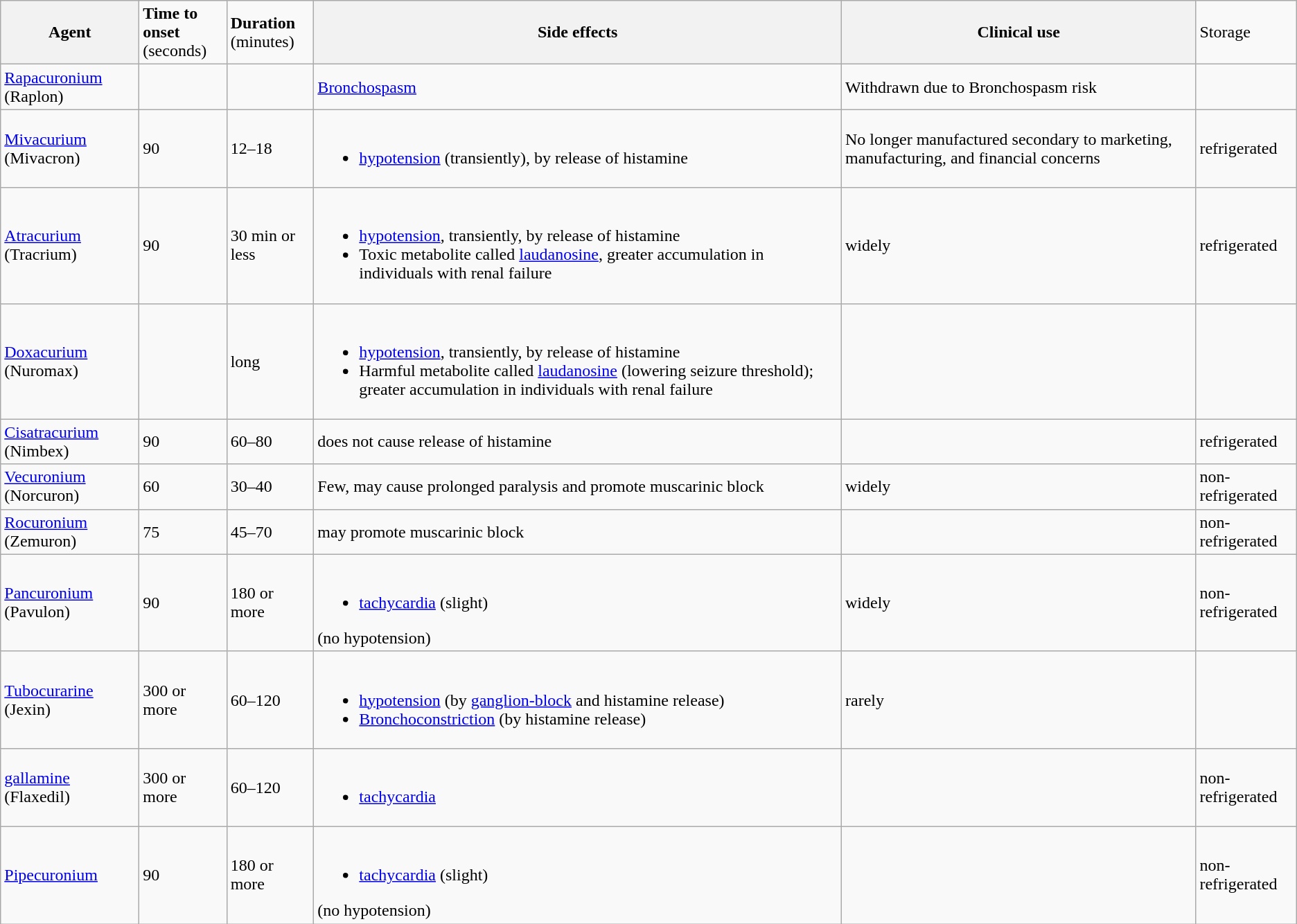<table class="wikitable sortable">
<tr>
<th>Agent</th>
<td><strong>Time to onset</strong> <br> (seconds)</td>
<td><strong>Duration</strong> <br> (minutes)</td>
<th>Side effects</th>
<th>Clinical use</th>
<td>Storage</td>
</tr>
<tr>
<td><a href='#'>Rapacuronium</a> (Raplon)</td>
<td></td>
<td></td>
<td><a href='#'>Bronchospasm</a></td>
<td>Withdrawn due to Bronchospasm risk</td>
</tr>
<tr>
<td><a href='#'>Mivacurium</a> (Mivacron)</td>
<td>90</td>
<td>12–18</td>
<td><br><ul><li><a href='#'>hypotension</a> (transiently), by release of histamine</li></ul></td>
<td>No longer manufactured secondary to marketing, manufacturing, and financial concerns</td>
<td>refrigerated</td>
</tr>
<tr>
<td><a href='#'>Atracurium</a> (Tracrium)</td>
<td>90</td>
<td>30 min or less</td>
<td><br><ul><li><a href='#'>hypotension</a>, transiently, by release of histamine</li><li>Toxic metabolite called <a href='#'>laudanosine</a>, greater accumulation in individuals with renal failure</li></ul></td>
<td>widely</td>
<td>refrigerated</td>
</tr>
<tr>
<td><a href='#'>Doxacurium</a> (Nuromax)</td>
<td></td>
<td>long</td>
<td><br><ul><li><a href='#'>hypotension</a>, transiently, by release of histamine</li><li>Harmful metabolite called <a href='#'>laudanosine</a> (lowering seizure threshold); greater accumulation in individuals with renal failure</li></ul></td>
<td></td>
<td></td>
</tr>
<tr>
<td><a href='#'>Cisatracurium</a> (Nimbex)</td>
<td>90</td>
<td>60–80</td>
<td>does not cause release of histamine</td>
<td></td>
<td>refrigerated</td>
</tr>
<tr>
<td><a href='#'>Vecuronium</a> (Norcuron)</td>
<td>60</td>
<td>30–40</td>
<td>Few, may cause prolonged paralysis and promote muscarinic block</td>
<td>widely</td>
<td>non-refrigerated</td>
</tr>
<tr>
<td><a href='#'>Rocuronium</a> (Zemuron)</td>
<td>75</td>
<td>45–70</td>
<td>may promote muscarinic block</td>
<td></td>
<td>non-refrigerated</td>
</tr>
<tr>
<td><a href='#'>Pancuronium</a> (Pavulon)</td>
<td>90</td>
<td>180 or more</td>
<td><br><ul><li><a href='#'>tachycardia</a> (slight)</li></ul>(no hypotension)</td>
<td>widely</td>
<td>non-refrigerated</td>
</tr>
<tr>
<td><a href='#'>Tubocurarine</a> (Jexin)</td>
<td>300 or more</td>
<td>60–120</td>
<td><br><ul><li><a href='#'>hypotension</a> (by <a href='#'>ganglion-block</a> and histamine release)</li><li><a href='#'>Bronchoconstriction</a> (by histamine release)</li></ul></td>
<td>rarely</td>
<td></td>
</tr>
<tr>
<td><a href='#'>gallamine</a> (Flaxedil)</td>
<td>300 or more</td>
<td>60–120</td>
<td><br><ul><li><a href='#'>tachycardia</a></li></ul></td>
<td></td>
<td>non-refrigerated</td>
</tr>
<tr>
<td><a href='#'>Pipecuronium</a></td>
<td>90</td>
<td>180 or more</td>
<td><br><ul><li><a href='#'>tachycardia</a> (slight)</li></ul>(no hypotension)</td>
<td></td>
<td>non-refrigerated</td>
</tr>
</table>
